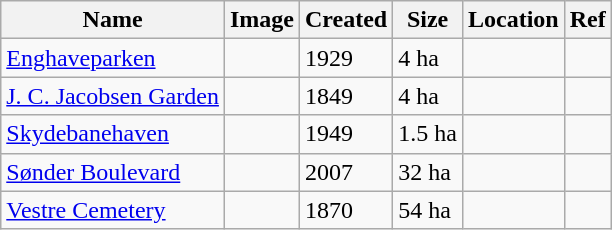<table class="wikitable sortable">
<tr>
<th>Name</th>
<th>Image</th>
<th>Created</th>
<th>Size</th>
<th>Location</th>
<th>Ref</th>
</tr>
<tr>
<td><a href='#'>Enghaveparken</a></td>
<td></td>
<td>1929</td>
<td>4 ha</td>
<td></td>
<td></td>
</tr>
<tr>
<td><a href='#'>J. C. Jacobsen Garden</a></td>
<td></td>
<td>1849</td>
<td>4 ha</td>
<td></td>
<td></td>
</tr>
<tr>
<td><a href='#'>Skydebanehaven</a></td>
<td></td>
<td>1949</td>
<td>1.5 ha</td>
<td></td>
<td></td>
</tr>
<tr>
<td><a href='#'>Sønder Boulevard</a></td>
<td></td>
<td>2007</td>
<td>32 ha</td>
<td></td>
<td></td>
</tr>
<tr>
<td><a href='#'>Vestre Cemetery</a></td>
<td></td>
<td>1870</td>
<td>54 ha</td>
<td></td>
<td></td>
</tr>
</table>
